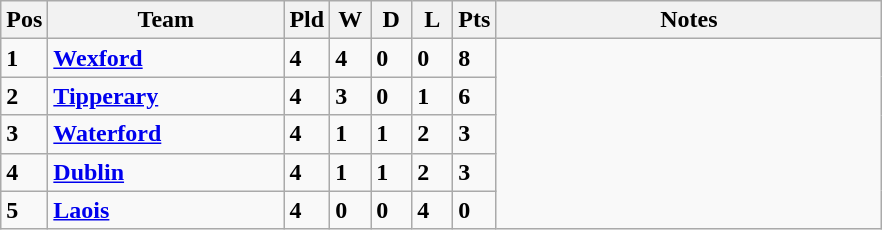<table class="wikitable" style="text-align: centre;">
<tr>
<th width=20>Pos</th>
<th width=150>Team</th>
<th width=20>Pld</th>
<th width=20>W</th>
<th width=20>D</th>
<th width=20>L</th>
<th width=20>Pts</th>
<th width=250>Notes</th>
</tr>
<tr style>
<td><strong>1</strong></td>
<td align=left><strong> <a href='#'>Wexford</a> </strong></td>
<td><strong>4</strong></td>
<td><strong>4</strong></td>
<td><strong>0</strong></td>
<td><strong>0</strong></td>
<td><strong>8</strong></td>
</tr>
<tr style>
<td><strong>2</strong></td>
<td align=left><strong> <a href='#'>Tipperary</a> </strong></td>
<td><strong>4</strong></td>
<td><strong>3</strong></td>
<td><strong>0</strong></td>
<td><strong>1</strong></td>
<td><strong>6</strong></td>
</tr>
<tr>
<td><strong>3</strong></td>
<td align=left><strong> <a href='#'>Waterford</a> </strong></td>
<td><strong>4</strong></td>
<td><strong>1</strong></td>
<td><strong>1</strong></td>
<td><strong>2</strong></td>
<td><strong>3</strong></td>
</tr>
<tr>
<td><strong>4</strong></td>
<td align=left><strong> <a href='#'>Dublin</a> </strong></td>
<td><strong>4</strong></td>
<td><strong>1</strong></td>
<td><strong>1</strong></td>
<td><strong>2</strong></td>
<td><strong>3</strong></td>
</tr>
<tr>
<td><strong>5</strong></td>
<td align=left><strong> <a href='#'>Laois</a> </strong></td>
<td><strong>4</strong></td>
<td><strong>0</strong></td>
<td><strong>0</strong></td>
<td><strong>4</strong></td>
<td><strong>0</strong></td>
</tr>
</table>
